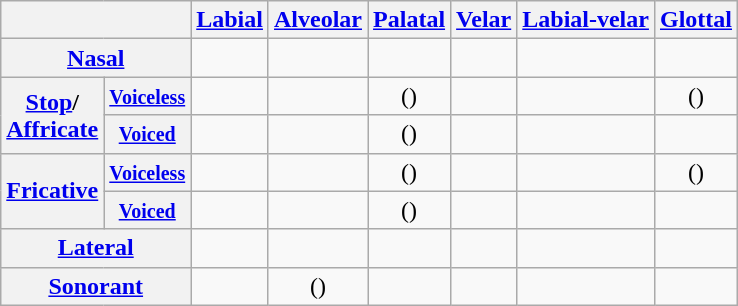<table class="wikitable" style="text-align: center;">
<tr>
<th colspan="2"></th>
<th><a href='#'>Labial</a></th>
<th><a href='#'>Alveolar</a></th>
<th><a href='#'>Palatal</a></th>
<th><a href='#'>Velar</a></th>
<th><a href='#'>Labial-velar</a></th>
<th><a href='#'>Glottal</a></th>
</tr>
<tr>
<th colspan="2"><a href='#'>Nasal</a></th>
<td></td>
<td></td>
<td></td>
<td></td>
<td></td>
<td></td>
</tr>
<tr>
<th rowspan="2"><a href='#'>Stop</a>/<br><a href='#'>Affricate</a></th>
<th><small><a href='#'>Voiceless</a></small></th>
<td></td>
<td></td>
<td>()</td>
<td></td>
<td></td>
<td>()</td>
</tr>
<tr>
<th><small><a href='#'>Voiced</a></small></th>
<td></td>
<td></td>
<td>()</td>
<td></td>
<td></td>
<td></td>
</tr>
<tr>
<th rowspan="2"><a href='#'>Fricative</a></th>
<th><small><a href='#'>Voiceless</a></small></th>
<td></td>
<td></td>
<td>()</td>
<td></td>
<td></td>
<td>()</td>
</tr>
<tr>
<th><small><a href='#'>Voiced</a></small></th>
<td></td>
<td></td>
<td>()</td>
<td></td>
<td></td>
<td></td>
</tr>
<tr>
<th colspan="2"><a href='#'>Lateral</a></th>
<td></td>
<td></td>
<td></td>
<td></td>
<td></td>
<td></td>
</tr>
<tr>
<th colspan="2"><a href='#'>Sonorant</a></th>
<td></td>
<td>()</td>
<td></td>
<td></td>
<td></td>
<td></td>
</tr>
</table>
